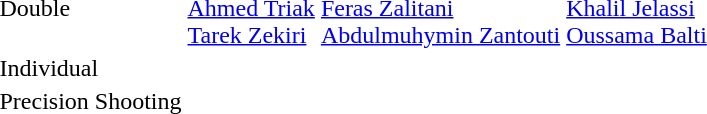<table>
<tr>
<td>Double</td>
<td><br><a href='#'>Ahmed Triak</a><br><a href='#'>Tarek Zekiri</a></td>
<td><br><a href='#'>Feras Zalitani</a><br><a href='#'>Abdulmuhymin Zantouti</a></td>
<td><br><a href='#'>Khalil Jelassi</a><br><a href='#'>Oussama Balti</a></td>
</tr>
<tr>
<td>Individual</td>
<td></td>
<td></td>
<td></td>
</tr>
<tr>
<td>Precision Shooting</td>
<td></td>
<td></td>
<td></td>
</tr>
</table>
